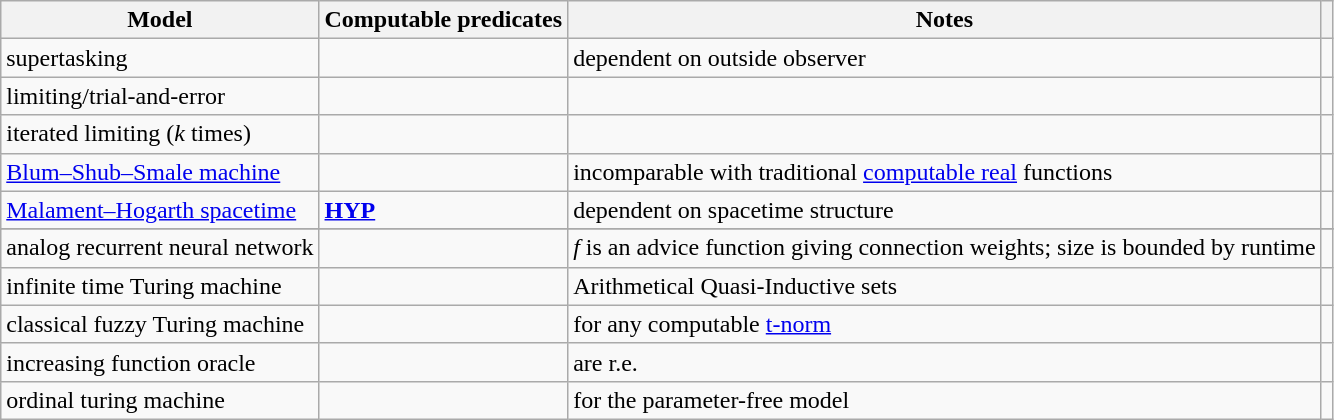<table class="wikitable sortable">
<tr>
<th>Model</th>
<th>Computable predicates</th>
<th>Notes</th>
<th></th>
</tr>
<tr>
<td>supertasking</td>
<td></td>
<td>dependent on outside observer</td>
<td></td>
</tr>
<tr>
<td>limiting/trial-and-error</td>
<td></td>
<td></td>
<td></td>
</tr>
<tr>
<td>iterated limiting (<em>k</em> times)</td>
<td></td>
<td></td>
<td></td>
</tr>
<tr>
<td><a href='#'>Blum–Shub–Smale machine</a></td>
<td></td>
<td>incomparable with traditional <a href='#'>computable real</a> functions</td>
<td></td>
</tr>
<tr>
<td><a href='#'>Malament–Hogarth spacetime</a></td>
<td><strong><a href='#'>HYP</a></strong></td>
<td>dependent on spacetime structure</td>
<td></td>
</tr>
<tr>
</tr>
<tr>
<td>analog recurrent neural network</td>
<td></td>
<td><em>f</em> is an advice function giving connection weights; size is bounded by runtime</td>
<td></td>
</tr>
<tr>
<td>infinite time Turing machine</td>
<td></td>
<td>Arithmetical Quasi-Inductive sets</td>
<td></td>
</tr>
<tr>
<td>classical fuzzy Turing machine</td>
<td></td>
<td>for any computable <a href='#'>t-norm</a></td>
<td></td>
</tr>
<tr>
<td>increasing function oracle</td>
<td></td>
<td> are r.e.</td>
<td></td>
</tr>
<tr>
<td>ordinal turing machine</td>
<td></td>
<td>for the parameter-free model</td>
<td></td>
</tr>
</table>
